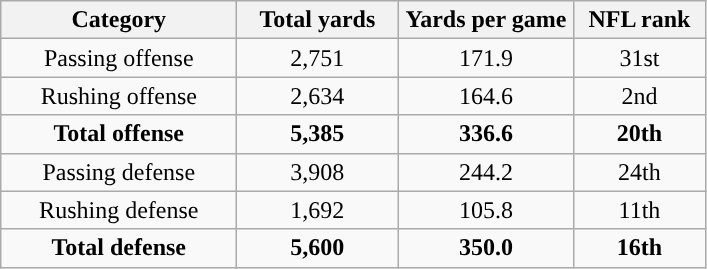<table class="wikitable" style="text-align:center">
<tr>
<th width=150px>Category</th>
<th width=100px>Total yards</th>
<th width=110px>Yards per game</th>
<th width=80px>NFL rank<br></th>
</tr>
<tr>
<td>Passing offense</td>
<td>2,751</td>
<td>171.9</td>
<td>31st</td>
</tr>
<tr>
<td>Rushing offense</td>
<td>2,634</td>
<td>164.6</td>
<td>2nd</td>
</tr>
<tr>
<td><strong>Total offense</strong></td>
<td><strong>5,385</strong></td>
<td><strong>336.6</strong></td>
<td><strong>20th</strong></td>
</tr>
<tr>
<td>Passing defense</td>
<td>3,908</td>
<td>244.2</td>
<td>24th</td>
</tr>
<tr>
<td>Rushing defense</td>
<td>1,692</td>
<td>105.8</td>
<td>11th</td>
</tr>
<tr>
<td><strong>Total defense</strong></td>
<td><strong>5,600</strong></td>
<td><strong>350.0</strong></td>
<td><strong>16th</strong></td>
</tr>
</table>
